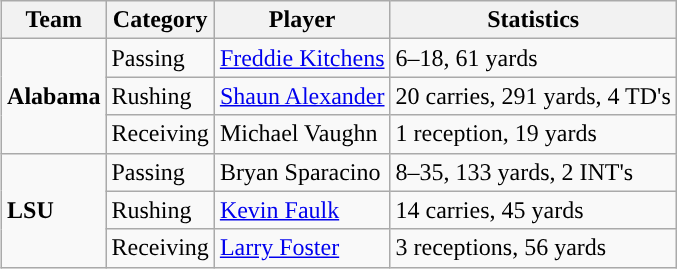<table class="wikitable" style="float: right;">
<tr>
<th>Team</th>
<th>Category</th>
<th>Player</th>
<th>Statistics</th>
</tr>
<tr>
<td rowspan=3><strong>Alabama</strong></td>
<td>Passing</td>
<td><a href='#'>Freddie Kitchens</a></td>
<td>6–18, 61 yards</td>
</tr>
<tr>
<td>Rushing</td>
<td><a href='#'>Shaun Alexander</a></td>
<td>20 carries, 291 yards, 4 TD's</td>
</tr>
<tr>
<td>Receiving</td>
<td>Michael Vaughn</td>
<td>1 reception, 19 yards</td>
</tr>
<tr>
<td rowspan=3><strong>LSU</strong></td>
<td>Passing</td>
<td>Bryan Sparacino</td>
<td>8–35, 133 yards, 2 INT's</td>
</tr>
<tr>
<td>Rushing</td>
<td><a href='#'>Kevin Faulk</a></td>
<td>14 carries, 45 yards</td>
</tr>
<tr>
<td>Receiving</td>
<td><a href='#'>Larry Foster</a></td>
<td>3 receptions, 56 yards</td>
</tr>
</table>
